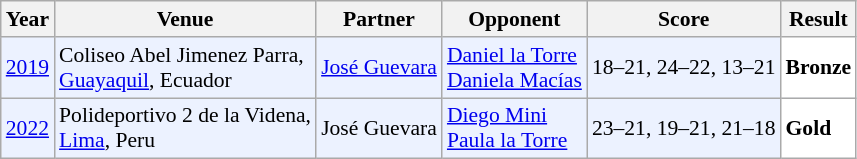<table class="sortable wikitable" style="font-size: 90%;">
<tr>
<th>Year</th>
<th>Venue</th>
<th>Partner</th>
<th>Opponent</th>
<th>Score</th>
<th>Result</th>
</tr>
<tr style="background:#ECF2FF">
<td align="center"><a href='#'>2019</a></td>
<td align="left">Coliseo Abel Jimenez Parra,<br><a href='#'>Guayaquil</a>, Ecuador</td>
<td align="left"> <a href='#'>José Guevara</a></td>
<td align="left"> <a href='#'>Daniel la Torre</a><br> <a href='#'>Daniela Macías</a></td>
<td align="left">18–21, 24–22, 13–21</td>
<td style="text-align:left; background:white"> <strong>Bronze</strong></td>
</tr>
<tr style="background:#ECF2FF">
<td align="center"><a href='#'>2022</a></td>
<td align="left">Polideportivo 2 de la Videna,<br><a href='#'>Lima</a>, Peru</td>
<td align="left"> José Guevara</td>
<td align="left"> <a href='#'>Diego Mini</a><br> <a href='#'>Paula la Torre</a></td>
<td align="left">23–21, 19–21, 21–18</td>
<td style="text-align:left; background:white"> <strong>Gold</strong></td>
</tr>
</table>
